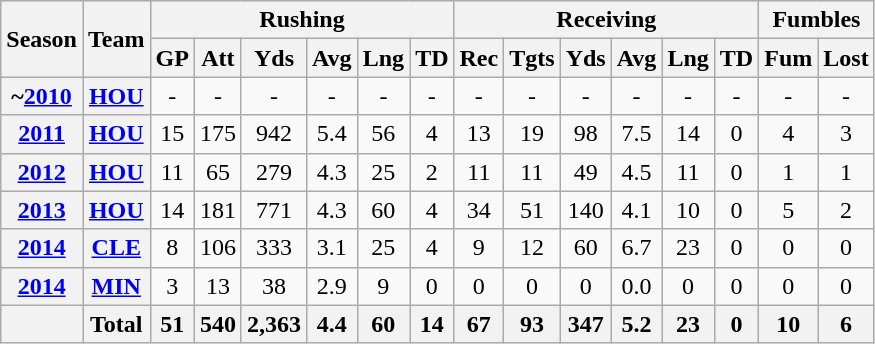<table class=wikitable style="text-align:center;">
<tr>
<th rowspan=2>Season</th>
<th rowspan=2>Team</th>
<th colspan=6>Rushing</th>
<th colspan=6>Receiving</th>
<th colspan=2>Fumbles</th>
</tr>
<tr>
<th>GP</th>
<th>Att</th>
<th>Yds</th>
<th>Avg</th>
<th>Lng</th>
<th>TD</th>
<th>Rec</th>
<th>Tgts</th>
<th>Yds</th>
<th>Avg</th>
<th>Lng</th>
<th>TD</th>
<th>Fum</th>
<th>Lost</th>
</tr>
<tr>
<th>~<a href='#'>2010</a></th>
<th><a href='#'>HOU</a></th>
<td>-</td>
<td>-</td>
<td>-</td>
<td>-</td>
<td>-</td>
<td>-</td>
<td>-</td>
<td>-</td>
<td>-</td>
<td>-</td>
<td>-</td>
<td>-</td>
<td>-</td>
<td>-</td>
</tr>
<tr>
<th><a href='#'>2011</a></th>
<th><a href='#'>HOU</a></th>
<td>15</td>
<td>175</td>
<td>942</td>
<td>5.4</td>
<td>56</td>
<td>4</td>
<td>13</td>
<td>19</td>
<td>98</td>
<td>7.5</td>
<td>14</td>
<td>0</td>
<td>4</td>
<td>3</td>
</tr>
<tr>
<th><a href='#'>2012</a></th>
<th><a href='#'>HOU</a></th>
<td>11</td>
<td>65</td>
<td>279</td>
<td>4.3</td>
<td>25</td>
<td>2</td>
<td>11</td>
<td>11</td>
<td>49</td>
<td>4.5</td>
<td>11</td>
<td>0</td>
<td>1</td>
<td>1</td>
</tr>
<tr>
<th><a href='#'>2013</a></th>
<th><a href='#'>HOU</a></th>
<td>14</td>
<td>181</td>
<td>771</td>
<td>4.3</td>
<td>60</td>
<td>4</td>
<td>34</td>
<td>51</td>
<td>140</td>
<td>4.1</td>
<td>10</td>
<td>0</td>
<td>5</td>
<td>2</td>
</tr>
<tr>
<th><a href='#'>2014</a></th>
<th><a href='#'>CLE</a></th>
<td>8</td>
<td>106</td>
<td>333</td>
<td>3.1</td>
<td>25</td>
<td>4</td>
<td>9</td>
<td>12</td>
<td>60</td>
<td>6.7</td>
<td>23</td>
<td>0</td>
<td>0</td>
<td>0</td>
</tr>
<tr>
<th><a href='#'>2014</a></th>
<th><a href='#'>MIN</a></th>
<td>3</td>
<td>13</td>
<td>38</td>
<td>2.9</td>
<td>9</td>
<td>0</td>
<td>0</td>
<td>0</td>
<td>0</td>
<td>0.0</td>
<td>0</td>
<td>0</td>
<td>0</td>
<td>0</td>
</tr>
<tr>
<th></th>
<th>Total</th>
<th>51</th>
<th>540</th>
<th>2,363</th>
<th>4.4</th>
<th>60</th>
<th>14</th>
<th>67</th>
<th>93</th>
<th>347</th>
<th>5.2</th>
<th>23</th>
<th>0</th>
<th>10</th>
<th>6</th>
</tr>
</table>
